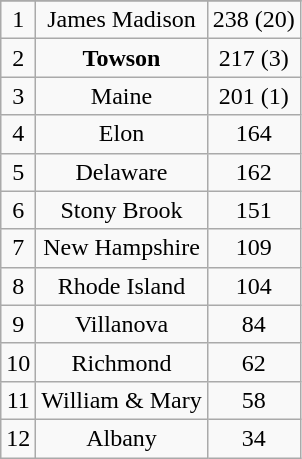<table class="wikitable">
<tr align="center">
</tr>
<tr align="center">
<td>1</td>
<td>James Madison</td>
<td>238 (20)</td>
</tr>
<tr align="center">
<td>2</td>
<td><strong>Towson</strong></td>
<td>217 (3)</td>
</tr>
<tr align="center">
<td>3</td>
<td>Maine</td>
<td>201 (1)</td>
</tr>
<tr align="center">
<td>4</td>
<td>Elon</td>
<td>164</td>
</tr>
<tr align="center">
<td>5</td>
<td>Delaware</td>
<td>162</td>
</tr>
<tr align="center">
<td>6</td>
<td>Stony Brook</td>
<td>151</td>
</tr>
<tr align="center">
<td>7</td>
<td>New Hampshire</td>
<td>109</td>
</tr>
<tr align="center">
<td>8</td>
<td>Rhode Island</td>
<td>104</td>
</tr>
<tr align="center">
<td>9</td>
<td>Villanova</td>
<td>84</td>
</tr>
<tr align="center">
<td>10</td>
<td>Richmond</td>
<td>62</td>
</tr>
<tr align="center">
<td>11</td>
<td>William & Mary</td>
<td>58</td>
</tr>
<tr align="center">
<td>12</td>
<td>Albany</td>
<td>34</td>
</tr>
</table>
